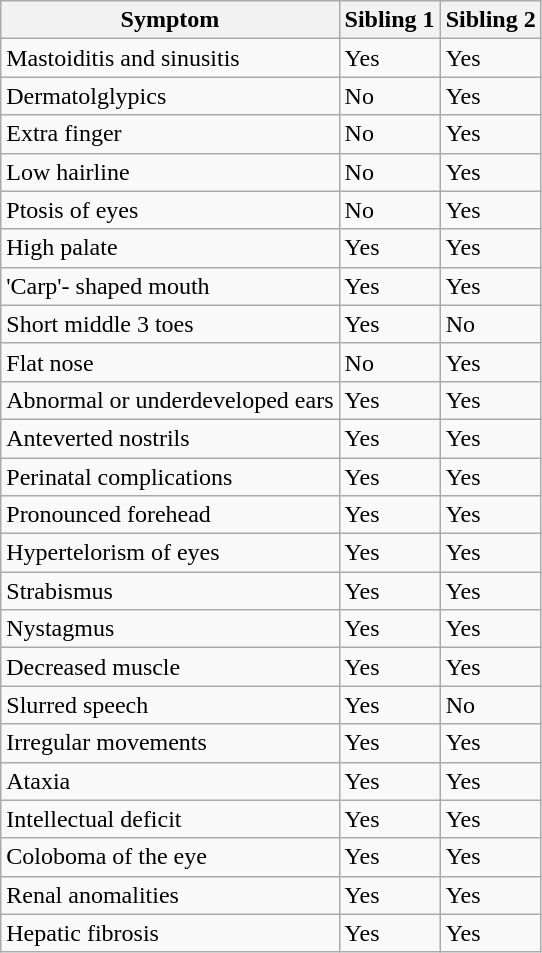<table class="wikitable">
<tr>
<th>Symptom</th>
<th>Sibling 1</th>
<th>Sibling 2</th>
</tr>
<tr>
<td>Mastoiditis and sinusitis</td>
<td>Yes</td>
<td>Yes</td>
</tr>
<tr>
<td>Dermatolglypics</td>
<td>No</td>
<td>Yes</td>
</tr>
<tr>
<td>Extra finger</td>
<td>No</td>
<td>Yes</td>
</tr>
<tr>
<td>Low hairline</td>
<td>No</td>
<td>Yes</td>
</tr>
<tr>
<td>Ptosis of eyes</td>
<td>No</td>
<td>Yes</td>
</tr>
<tr>
<td>High palate</td>
<td>Yes</td>
<td>Yes</td>
</tr>
<tr>
<td>'Carp'- shaped mouth</td>
<td>Yes</td>
<td>Yes</td>
</tr>
<tr>
<td>Short middle 3 toes</td>
<td>Yes</td>
<td>No</td>
</tr>
<tr>
<td>Flat nose</td>
<td>No</td>
<td>Yes</td>
</tr>
<tr>
<td>Abnormal or underdeveloped ears</td>
<td>Yes</td>
<td>Yes</td>
</tr>
<tr>
<td>Anteverted nostrils</td>
<td>Yes</td>
<td>Yes</td>
</tr>
<tr>
<td>Perinatal complications</td>
<td>Yes</td>
<td>Yes</td>
</tr>
<tr>
<td>Pronounced forehead</td>
<td>Yes</td>
<td>Yes</td>
</tr>
<tr>
<td>Hypertelorism of eyes</td>
<td>Yes</td>
<td>Yes</td>
</tr>
<tr>
<td>Strabismus</td>
<td>Yes</td>
<td>Yes</td>
</tr>
<tr>
<td>Nystagmus</td>
<td>Yes</td>
<td>Yes</td>
</tr>
<tr>
<td>Decreased muscle</td>
<td>Yes</td>
<td>Yes</td>
</tr>
<tr>
<td>Slurred speech</td>
<td>Yes</td>
<td>No</td>
</tr>
<tr>
<td>Irregular movements</td>
<td>Yes</td>
<td>Yes</td>
</tr>
<tr>
<td>Ataxia</td>
<td>Yes</td>
<td>Yes</td>
</tr>
<tr>
<td>Intellectual deficit</td>
<td>Yes</td>
<td>Yes</td>
</tr>
<tr>
<td>Coloboma of the eye</td>
<td>Yes</td>
<td>Yes</td>
</tr>
<tr>
<td>Renal anomalities</td>
<td>Yes</td>
<td>Yes</td>
</tr>
<tr>
<td>Hepatic fibrosis</td>
<td>Yes</td>
<td>Yes</td>
</tr>
</table>
